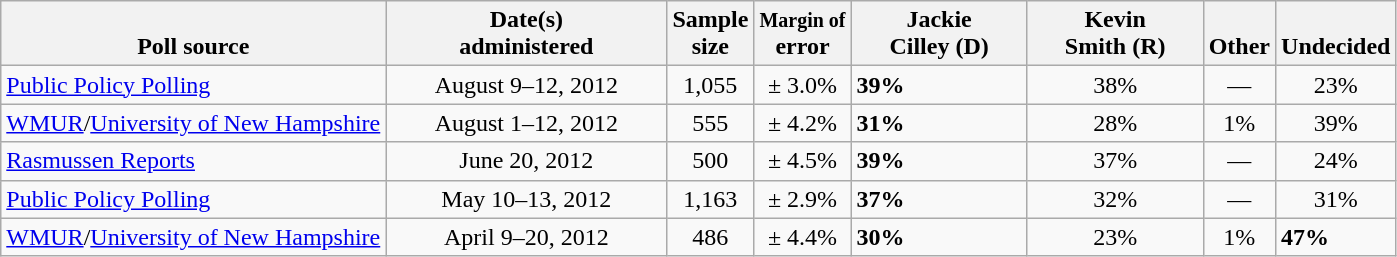<table class="wikitable">
<tr valign= bottom>
<th>Poll source</th>
<th style="width:180px;">Date(s)<br>administered</th>
<th class=small>Sample<br>size</th>
<th><small>Margin of</small><br>error</th>
<th style="width:110px;">Jackie<br>Cilley (D)</th>
<th style="width:110px;">Kevin<br>Smith (R)</th>
<th>Other</th>
<th>Undecided</th>
</tr>
<tr>
<td><a href='#'>Public Policy Polling</a></td>
<td align=center>August 9–12, 2012</td>
<td align=center>1,055</td>
<td align=center>± 3.0%</td>
<td><strong>39%</strong></td>
<td align=center>38%</td>
<td align=center>—</td>
<td align=center>23%</td>
</tr>
<tr>
<td><a href='#'>WMUR</a>/<a href='#'>University of New Hampshire</a></td>
<td align=center>August 1–12, 2012</td>
<td align=center>555</td>
<td align=center>± 4.2%</td>
<td><strong>31%</strong></td>
<td align=center>28%</td>
<td align=center>1%</td>
<td align=center>39%</td>
</tr>
<tr>
<td><a href='#'>Rasmussen Reports</a></td>
<td align=center>June 20, 2012</td>
<td align=center>500</td>
<td align=center>± 4.5%</td>
<td><strong>39%</strong></td>
<td align=center>37%</td>
<td align=center>—</td>
<td align=center>24%</td>
</tr>
<tr>
<td><a href='#'>Public Policy Polling</a></td>
<td align=center>May 10–13, 2012</td>
<td align=center>1,163</td>
<td align=center>± 2.9%</td>
<td><strong>37%</strong></td>
<td align=center>32%</td>
<td align=center>—</td>
<td align=center>31%</td>
</tr>
<tr>
<td><a href='#'>WMUR</a>/<a href='#'>University of New Hampshire</a></td>
<td align=center>April 9–20, 2012</td>
<td align=center>486</td>
<td align=center>± 4.4%</td>
<td><strong>30%</strong></td>
<td align=center>23%</td>
<td align=center>1%</td>
<td><strong>47%</strong></td>
</tr>
</table>
